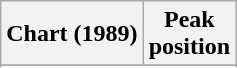<table class="wikitable sortable">
<tr>
<th align="left">Chart (1989)</th>
<th align="center">Peak<br>position</th>
</tr>
<tr>
</tr>
<tr>
</tr>
</table>
